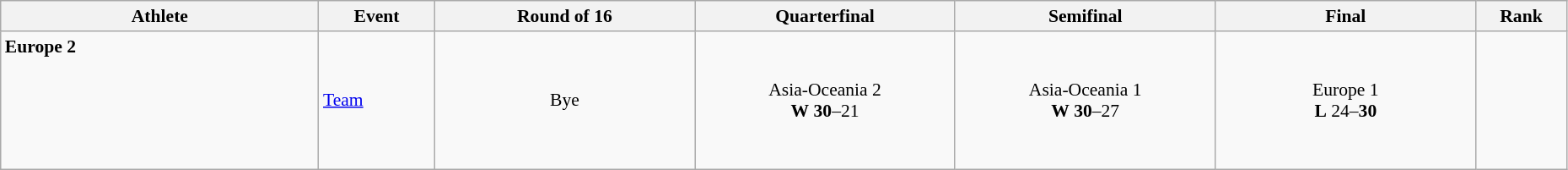<table class="wikitable" width="98%" style="text-align:left; font-size:90%">
<tr>
<th width="11%">Athlete</th>
<th width="4%">Event</th>
<th width="9%">Round of 16</th>
<th width="9%">Quarterfinal</th>
<th width="9%">Semifinal</th>
<th width="9%">Final</th>
<th width="3%">Rank</th>
</tr>
<tr>
<td><strong>Europe 2</strong><br><br><br><br><br><br></td>
<td><a href='#'>Team</a></td>
<td align=center>Bye</td>
<td align=center>Asia-Oceania 2 <br> <strong>W</strong> <strong>30</strong>–21</td>
<td align=center>Asia-Oceania 1 <br> <strong>W</strong> <strong>30</strong>–27</td>
<td align=center>Europe 1 <br> <strong>L</strong> 24–<strong>30</strong></td>
<td align=center></td>
</tr>
</table>
